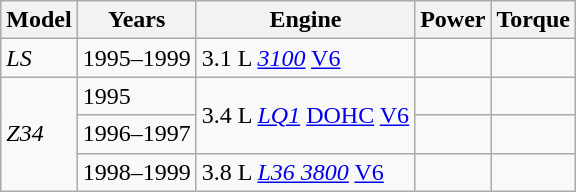<table class=wikitable>
<tr>
<th>Model</th>
<th>Years</th>
<th>Engine</th>
<th>Power</th>
<th>Torque</th>
</tr>
<tr>
<td><em>LS</em></td>
<td>1995–1999</td>
<td>3.1 L <em><a href='#'>3100</a></em> <a href='#'>V6</a></td>
<td></td>
<td></td>
</tr>
<tr>
<td rowspan=3><em>Z34</em></td>
<td>1995</td>
<td rowspan=2>3.4 L <em><a href='#'>LQ1</a></em> <a href='#'>DOHC</a> <a href='#'>V6</a></td>
<td></td>
<td></td>
</tr>
<tr>
<td>1996–1997</td>
<td></td>
<td></td>
</tr>
<tr>
<td>1998–1999</td>
<td>3.8 L <em><a href='#'>L36 3800</a></em> <a href='#'>V6</a></td>
<td></td>
<td></td>
</tr>
</table>
